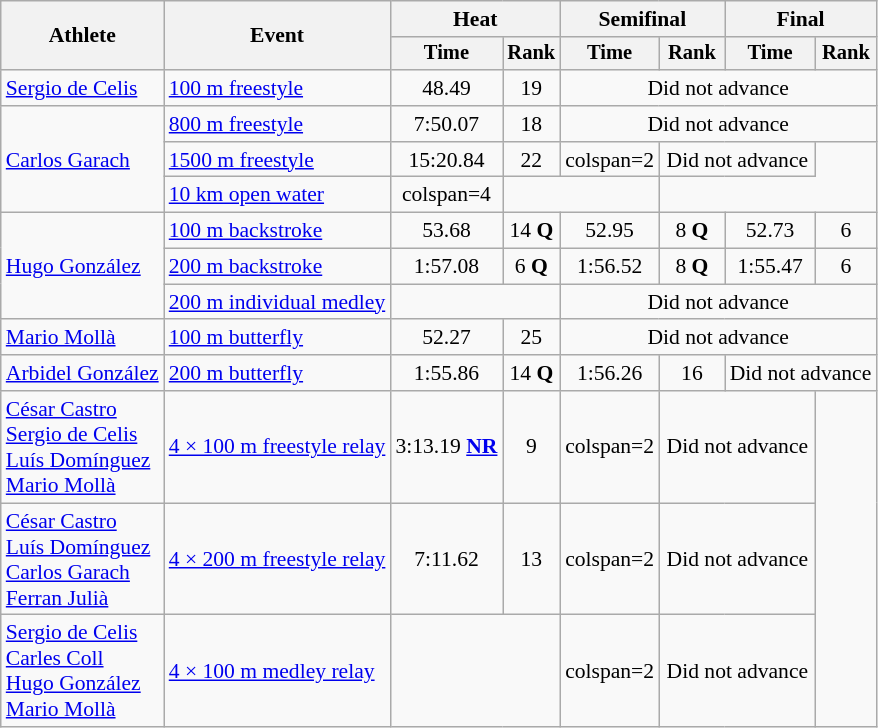<table class=wikitable style="font-size:90%;">
<tr>
<th rowspan=2>Athlete</th>
<th rowspan=2>Event</th>
<th colspan=2>Heat</th>
<th colspan=2>Semifinal</th>
<th colspan=2>Final</th>
</tr>
<tr style="font-size:95%">
<th>Time</th>
<th>Rank</th>
<th>Time</th>
<th>Rank</th>
<th>Time</th>
<th>Rank</th>
</tr>
<tr align=center>
<td align=left><a href='#'>Sergio de Celis</a></td>
<td align=left><a href='#'>100 m freestyle</a></td>
<td>48.49</td>
<td>19</td>
<td colspan="4">Did not advance</td>
</tr>
<tr align=center>
<td align=left rowspan=3><a href='#'>Carlos Garach</a></td>
<td align=left><a href='#'>800 m freestyle</a></td>
<td>7:50.07</td>
<td>18</td>
<td colspan=4>Did not advance</td>
</tr>
<tr align=center>
<td align=left><a href='#'>1500 m freestyle</a></td>
<td>15:20.84</td>
<td>22</td>
<td>colspan=2 </td>
<td colspan=2>Did not advance</td>
</tr>
<tr align=center>
<td align=left><a href='#'>10 km open water</a></td>
<td>colspan=4 </td>
<td colspan=2></td>
</tr>
<tr align=center>
<td align=left rowspan=3><a href='#'>Hugo González</a></td>
<td align=left><a href='#'>100 m backstroke</a></td>
<td>53.68</td>
<td>14 <strong>Q</strong></td>
<td>52.95</td>
<td>8 <strong>Q</strong></td>
<td>52.73</td>
<td>6</td>
</tr>
<tr align=center>
<td align=left><a href='#'>200 m backstroke</a></td>
<td>1:57.08</td>
<td>6 <strong>Q</strong></td>
<td>1:56.52</td>
<td>8 <strong>Q</strong></td>
<td>1:55.47</td>
<td>6</td>
</tr>
<tr align=center>
<td align=left><a href='#'>200 m individual medley</a></td>
<td colspan=2></td>
<td colspan=4>Did not advance</td>
</tr>
<tr align=center>
<td align=left><a href='#'>Mario Mollà</a></td>
<td align=left><a href='#'>100 m butterfly</a></td>
<td>52.27</td>
<td>25</td>
<td colspan=4>Did not advance</td>
</tr>
<tr align=center>
<td align=left><a href='#'>Arbidel González</a></td>
<td align=left><a href='#'>200 m butterfly</a></td>
<td>1:55.86</td>
<td>14 <strong>Q</strong></td>
<td>1:56.26</td>
<td>16</td>
<td colspan=2>Did not advance</td>
</tr>
<tr align=center>
<td align=left><a href='#'>César Castro</a><br><a href='#'>Sergio de Celis</a><br><a href='#'>Luís Domínguez</a><br><a href='#'>Mario Mollà</a></td>
<td align=left><a href='#'>4 × 100 m freestyle relay</a></td>
<td>3:13.19 <strong><a href='#'>NR</a></strong></td>
<td>9</td>
<td>colspan=2 </td>
<td colspan=2>Did not advance</td>
</tr>
<tr align=center>
<td align=left><a href='#'>César Castro</a><br><a href='#'>Luís Domínguez</a><br><a href='#'>Carlos Garach</a><br><a href='#'>Ferran Julià</a></td>
<td align=left><a href='#'>4 × 200 m freestyle relay</a></td>
<td>7:11.62</td>
<td>13</td>
<td>colspan=2 </td>
<td colspan=2>Did not advance</td>
</tr>
<tr align=center>
<td align=left><a href='#'>Sergio de Celis</a><br><a href='#'>Carles Coll</a><br><a href='#'>Hugo González</a><br><a href='#'>Mario Mollà</a></td>
<td align=left><a href='#'>4 × 100 m medley relay</a></td>
<td colspan=2></td>
<td>colspan=2 </td>
<td colspan=2>Did not advance</td>
</tr>
</table>
